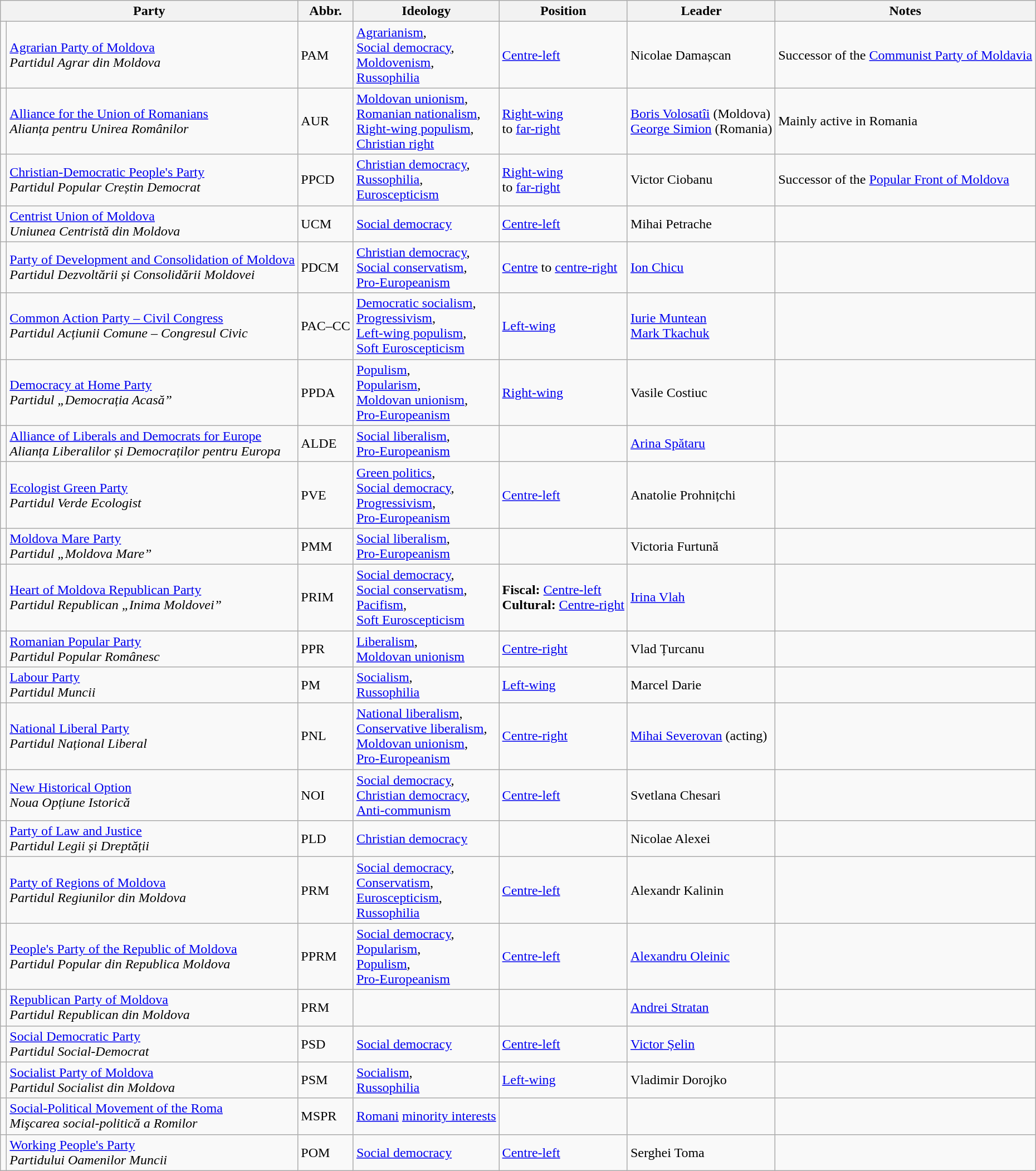<table class="wikitable sortable">
<tr>
<th colspan="2">Party</th>
<th>Abbr.</th>
<th>Ideology</th>
<th>Position</th>
<th>Leader</th>
<th>Notes</th>
</tr>
<tr>
<td bgcolor=></td>
<td><a href='#'>Agrarian Party of Moldova</a><br><em>Partidul Agrar din Moldova</em></td>
<td>PAM</td>
<td><a href='#'>Agrarianism</a>,<br><a href='#'>Social democracy</a>,<br><a href='#'>Moldovenism</a>,<br><a href='#'>Russophilia</a></td>
<td><a href='#'>Centre-left</a></td>
<td>Nicolae Damașcan</td>
<td>Successor of the <a href='#'>Communist Party of Moldavia</a></td>
</tr>
<tr>
<td bgcolor=></td>
<td><a href='#'>Alliance for the Union of Romanians</a><br><em>Alianța pentru Unirea Românilor</em></td>
<td>AUR</td>
<td><a href='#'>Moldovan unionism</a>,<br><a href='#'>Romanian nationalism</a>,<br><a href='#'>Right-wing populism</a>,<br><a href='#'>Christian right</a></td>
<td><a href='#'>Right-wing</a><br>to <a href='#'>far-right</a></td>
<td><a href='#'>Boris Volosatîi</a> (Moldova)<br><a href='#'>George Simion</a> (Romania)</td>
<td>Mainly active in Romania</td>
</tr>
<tr>
<td bgcolor=></td>
<td><a href='#'>Christian-Democratic People's Party</a><br><em>Partidul Popular Creștin Democrat</em></td>
<td>PPCD</td>
<td><a href='#'>Christian democracy</a>,<br><a href='#'>Russophilia</a>,<br><a href='#'>Euroscepticism</a></td>
<td><a href='#'>Right-wing</a><br>to <a href='#'>far-right</a></td>
<td>Victor Ciobanu</td>
<td>Successor of the <a href='#'>Popular Front of Moldova</a></td>
</tr>
<tr>
<td bgcolor=></td>
<td><a href='#'>Centrist Union of Moldova</a><br><em>Uniunea Centristă din Moldova</em></td>
<td>UCM</td>
<td><a href='#'>Social democracy</a></td>
<td><a href='#'>Centre-left</a></td>
<td>Mihai Petrache</td>
<td></td>
</tr>
<tr>
<td bgcolor=></td>
<td><a href='#'>Party of Development and Consolidation of Moldova</a><br><em>Partidul Dezvoltării și Consolidării Moldovei</em></td>
<td>PDCM</td>
<td><a href='#'>Christian democracy</a>,<br><a href='#'>Social conservatism</a>,<br><a href='#'>Pro-Europeanism</a></td>
<td><a href='#'>Centre</a> to <a href='#'>centre-right</a></td>
<td><a href='#'>Ion Chicu</a></td>
<td></td>
</tr>
<tr>
<td bgcolor=></td>
<td><a href='#'>Common Action Party – Civil Congress</a><br><em>Partidul Acțiunii Comune – Congresul Civic</em></td>
<td>PAC–CC</td>
<td><a href='#'>Democratic socialism</a>,<br><a href='#'>Progressivism</a>,<br><a href='#'>Left-wing populism</a>,<br><a href='#'>Soft Euroscepticism</a></td>
<td><a href='#'>Left-wing</a></td>
<td><a href='#'>Iurie Muntean</a><br><a href='#'>Mark Tkachuk</a></td>
<td></td>
</tr>
<tr>
<td bgcolor=></td>
<td><a href='#'>Democracy at Home Party</a><br><em>Partidul „Democrația Acasă”</em></td>
<td>PPDA</td>
<td><a href='#'>Populism</a>,<br><a href='#'>Popularism</a>,<br><a href='#'>Moldovan unionism</a>,<br><a href='#'>Pro-Europeanism</a></td>
<td><a href='#'>Right-wing</a></td>
<td>Vasile Costiuc</td>
<td></td>
</tr>
<tr>
<td bgcolor=></td>
<td><a href='#'>Alliance of Liberals and Democrats for Europe</a><br><em>Alianța Liberalilor și Democraților pentru Europa</em></td>
<td>ALDE</td>
<td><a href='#'>Social liberalism</a>,<br><a href='#'>Pro-Europeanism</a></td>
<td></td>
<td><a href='#'>Arina Spătaru</a></td>
<td></td>
</tr>
<tr>
<td bgcolor=></td>
<td><a href='#'>Ecologist Green Party</a><br><em>Partidul Verde Ecologist</em></td>
<td>PVE</td>
<td><a href='#'>Green politics</a>,<br><a href='#'>Social democracy</a>,<br><a href='#'>Progressivism</a>,<br><a href='#'>Pro-Europeanism</a></td>
<td><a href='#'>Centre-left</a></td>
<td>Anatolie Prohnițchi</td>
<td></td>
</tr>
<tr>
<td bgcolor=></td>
<td><a href='#'>Moldova Mare Party</a><br><em>Partidul „Moldova Mare”</em></td>
<td>PMM</td>
<td><a href='#'>Social liberalism</a>,<br><a href='#'>Pro-Europeanism</a></td>
<td></td>
<td>Victoria Furtună</td>
<td></td>
</tr>
<tr>
<td bgcolor=></td>
<td><a href='#'>Heart of Moldova Republican Party</a><br><em>Partidul Republican „Inima Moldovei”</em></td>
<td>PRIM</td>
<td><a href='#'>Social democracy</a>,<br><a href='#'>Social conservatism</a>,<br><a href='#'>Pacifism</a>,<br><a href='#'>Soft Euroscepticism</a></td>
<td><strong>Fiscal:</strong> <a href='#'>Centre-left</a><br><strong>Cultural:</strong> <a href='#'>Centre-right</a></td>
<td><a href='#'>Irina Vlah</a></td>
<td></td>
</tr>
<tr>
<td bgcolor=></td>
<td><a href='#'>Romanian Popular Party</a><br><em>Partidul Popular Românesc</em></td>
<td>PPR</td>
<td><a href='#'>Liberalism</a>,<br><a href='#'>Moldovan unionism</a></td>
<td><a href='#'>Centre-right</a></td>
<td>Vlad Țurcanu</td>
<td></td>
</tr>
<tr>
<td bgcolor=></td>
<td><a href='#'>Labour Party</a><br><em>Partidul Muncii</em></td>
<td>PM</td>
<td><a href='#'>Socialism</a>,<br><a href='#'>Russophilia</a></td>
<td><a href='#'>Left-wing</a></td>
<td>Marcel Darie</td>
<td></td>
</tr>
<tr>
<td bgcolor=></td>
<td><a href='#'>National Liberal Party</a><br><em>Partidul Național Liberal</em></td>
<td>PNL</td>
<td><a href='#'>National liberalism</a>,<br><a href='#'>Conservative liberalism</a>,<br><a href='#'>Moldovan unionism</a>,<br><a href='#'>Pro-Europeanism</a></td>
<td><a href='#'>Centre-right</a></td>
<td><a href='#'>Mihai Severovan</a> (acting)</td>
<td></td>
</tr>
<tr>
<td bgcolor=></td>
<td><a href='#'>New Historical Option</a><br><em>Noua Opțiune Istorică</em></td>
<td>NOI</td>
<td><a href='#'>Social democracy</a>,<br><a href='#'>Christian democracy</a>,<br><a href='#'>Anti-communism</a></td>
<td><a href='#'>Centre-left</a></td>
<td>Svetlana Chesari</td>
<td></td>
</tr>
<tr>
<td bgcolor=></td>
<td><a href='#'>Party of Law and Justice</a><br><em>Partidul Legii și Dreptății</em></td>
<td>PLD</td>
<td><a href='#'>Christian democracy</a></td>
<td></td>
<td>Nicolae Alexei</td>
<td></td>
</tr>
<tr>
<td bgcolor=></td>
<td><a href='#'>Party of Regions of Moldova</a><br><em>Partidul Regiunilor din Moldova</em></td>
<td>PRM</td>
<td><a href='#'>Social democracy</a>,<br><a href='#'>Conservatism</a>,<br><a href='#'>Euroscepticism</a>,<br><a href='#'>Russophilia</a></td>
<td><a href='#'>Centre-left</a></td>
<td>Alexandr Kalinin</td>
<td></td>
</tr>
<tr>
<td bgcolor=></td>
<td><a href='#'>People's Party of the Republic of Moldova</a><br><em>Partidul Popular din Republica Moldova</em></td>
<td>PPRM</td>
<td><a href='#'>Social democracy</a>,<br><a href='#'>Popularism</a>,<br><a href='#'>Populism</a>,<br><a href='#'>Pro-Europeanism</a></td>
<td><a href='#'>Centre-left</a></td>
<td><a href='#'>Alexandru Oleinic</a></td>
<td></td>
</tr>
<tr>
<td bgcolor=></td>
<td><a href='#'>Republican Party of Moldova</a><br><em>Partidul Republican din Moldova</em></td>
<td>PRM</td>
<td></td>
<td></td>
<td><a href='#'>Andrei Stratan</a></td>
<td></td>
</tr>
<tr>
<td bgcolor=></td>
<td><a href='#'>Social Democratic Party</a><br><em>Partidul Social-Democrat</em></td>
<td>PSD</td>
<td><a href='#'>Social democracy</a></td>
<td><a href='#'>Centre-left</a></td>
<td><a href='#'>Victor Șelin</a></td>
<td></td>
</tr>
<tr>
<td bgcolor=></td>
<td><a href='#'>Socialist Party of Moldova</a><br><em>Partidul Socialist din Moldova</em></td>
<td>PSM</td>
<td><a href='#'>Socialism</a>,<br><a href='#'>Russophilia</a></td>
<td><a href='#'>Left-wing</a></td>
<td>Vladimir Dorojko</td>
<td></td>
</tr>
<tr>
<td bgcolor=></td>
<td><a href='#'>Social-Political Movement of the Roma</a><br><em>Mişcarea social-politică a Romilor</em></td>
<td>MSPR</td>
<td><a href='#'>Romani</a> <a href='#'>minority interests</a></td>
<td></td>
<td></td>
<td></td>
</tr>
<tr>
<td bgcolor=></td>
<td><a href='#'>Working People's Party</a><br><em>Partidului Oamenilor Muncii</em></td>
<td>POM</td>
<td><a href='#'>Social democracy</a></td>
<td><a href='#'>Centre-left</a></td>
<td>Serghei Toma</td>
<td></td>
</tr>
</table>
